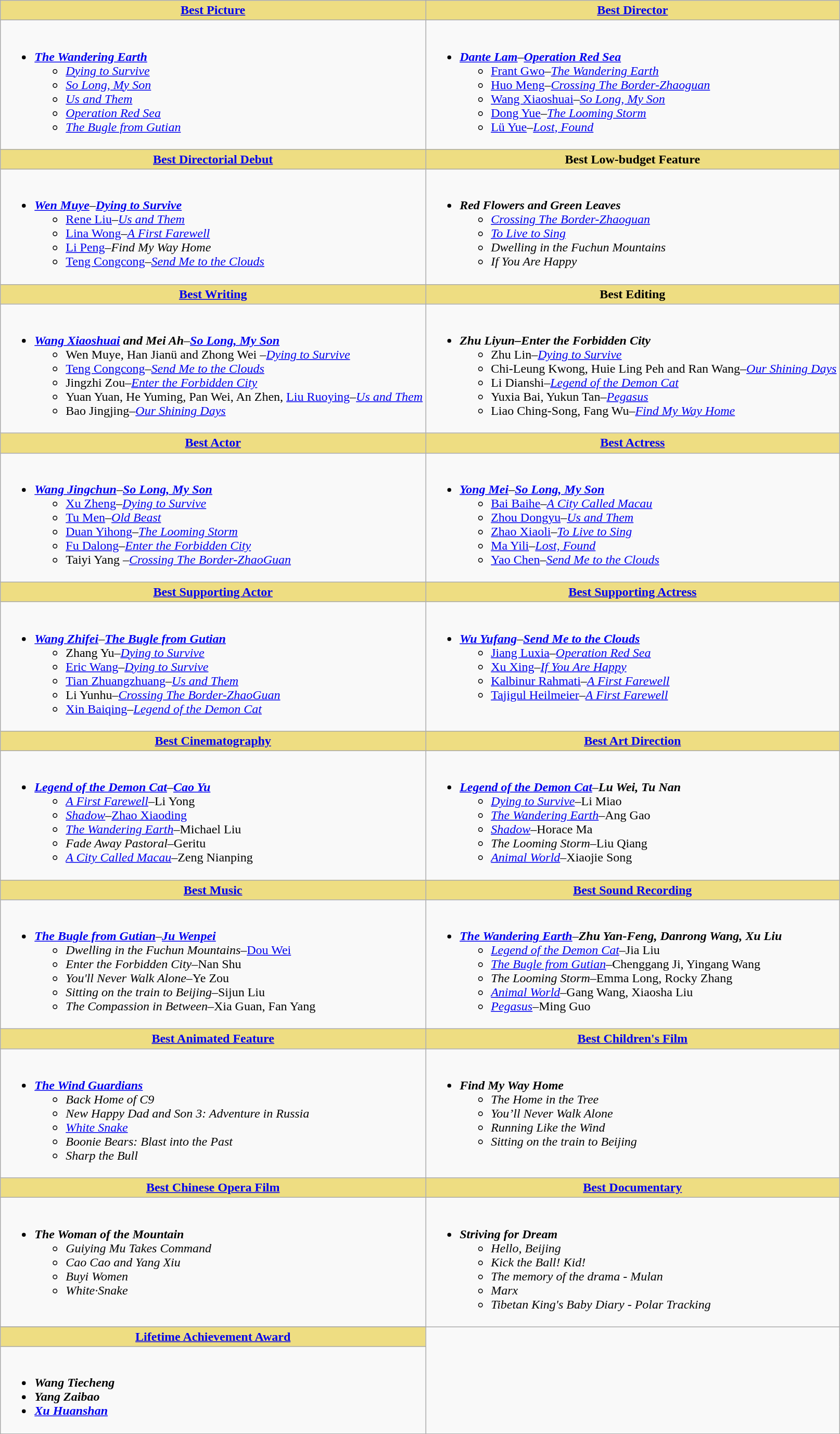<table class="wikitable">
<tr>
<th style="background:#EEDD82; width=50%"><a href='#'>Best Picture</a></th>
<th style="background:#EEDD82; width=50%"><a href='#'>Best Director</a></th>
</tr>
<tr>
<td valign="top"><br><ul><li><strong><em><a href='#'>The Wandering Earth</a></em></strong><ul><li><em><a href='#'>Dying to Survive</a></em></li><li><em><a href='#'>So Long, My Son</a></em></li><li><em><a href='#'>Us and Them</a></em></li><li><em><a href='#'>Operation Red Sea</a></em></li><li><em><a href='#'>The Bugle from Gutian</a></em></li></ul></li></ul></td>
<td valign="top"><br><ul><li><strong><em><a href='#'>Dante Lam</a></em></strong>–<strong><em><a href='#'>Operation Red Sea</a></em></strong><ul><li><a href='#'>Frant Gwo</a>–<em><a href='#'>The Wandering Earth</a></em></li><li><a href='#'>Huo Meng</a>–<em><a href='#'>Crossing The Border-Zhaoguan</a></em></li><li><a href='#'>Wang Xiaoshuai</a>–<em><a href='#'>So Long, My Son</a></em></li><li><a href='#'>Dong Yue</a>–<em><a href='#'>The Looming Storm</a></em></li><li><a href='#'>Lü Yue</a>–<em><a href='#'>Lost, Found</a></em></li></ul></li></ul></td>
</tr>
<tr>
<th style="background:#EEDD82; width=50%"><a href='#'>Best Directorial Debut</a></th>
<th style="background:#EEDD82; width=50%">Best Low-budget Feature</th>
</tr>
<tr>
<td valign="top"><br><ul><li><strong><em><a href='#'>Wen Muye</a></em></strong>–<strong><em><a href='#'>Dying to Survive</a></em></strong><ul><li><a href='#'>Rene Liu</a>–<em><a href='#'>Us and Them</a></em></li><li><a href='#'>Lina Wong</a>–<em><a href='#'>A First Farewell</a></em></li><li><a href='#'>Li Peng</a>–<em>Find My Way Home</em></li><li><a href='#'>Teng Congcong</a>–<em><a href='#'>Send Me to the Clouds</a></em></li></ul></li></ul></td>
<td valign="top"><br><ul><li><strong><em>Red Flowers and Green Leaves</em></strong><ul><li><em><a href='#'>Crossing The Border-Zhaoguan</a></em></li><li><em><a href='#'>To Live to Sing</a></em></li><li><em>Dwelling in the Fuchun Mountains</em></li><li><em> If You Are Happy </em></li></ul></li></ul></td>
</tr>
<tr>
<th style="background:#EEDD82; width=50%"><a href='#'>Best Writing</a></th>
<th style="background:#EEDD82; width=50%">Best Editing</th>
</tr>
<tr>
<td valign="top"><br><ul><li><strong><em><a href='#'>Wang Xiaoshuai</a> and Mei Ah</em></strong>–<strong><em><a href='#'>So Long, My Son</a></em></strong><ul><li>Wen Muye, Han Jianü and Zhong Wei –<em><a href='#'>Dying to Survive</a></em></li><li><a href='#'>Teng Congcong</a>–<em><a href='#'>Send Me to the Clouds</a></em></li><li>Jingzhi Zou–<em><a href='#'>Enter the Forbidden City</a></em></li><li>Yuan Yuan, He Yuming, Pan Wei, An Zhen, <a href='#'>Liu Ruoying</a>–<em><a href='#'>Us and Them</a></em></li><li>Bao Jingjing–<em><a href='#'>Our Shining Days</a></em></li></ul></li></ul></td>
<td valign="top"><br><ul><li><strong><em>Zhu Liyun–Enter the Forbidden City</em></strong><ul><li>Zhu Lin–<em><a href='#'>Dying to Survive</a></em></li><li>Chi-Leung Kwong, Huie Ling Peh and Ran Wang–<em><a href='#'>Our Shining Days</a></em></li><li>Li Dianshi–<em><a href='#'>Legend of the Demon Cat</a></em></li><li>Yuxia Bai, Yukun Tan–<em><a href='#'>Pegasus</a></em></li><li>Liao Ching-Song, Fang Wu–<em><a href='#'>Find My Way Home</a></em></li></ul></li></ul></td>
</tr>
<tr>
<th style="background:#EEDD82; width=50%"><a href='#'>Best Actor</a></th>
<th style="background:#EEDD82; width=50%"><a href='#'>Best Actress</a></th>
</tr>
<tr>
<td valign="top"><br><ul><li><strong><em><a href='#'>Wang Jingchun</a></em></strong>–<strong><em><a href='#'>So Long, My Son</a></em></strong><ul><li><a href='#'>Xu Zheng</a>–<em><a href='#'>Dying to Survive</a></em></li><li><a href='#'>Tu Men</a>–<em><a href='#'>Old Beast</a></em></li><li><a href='#'>Duan Yihong</a>–<em><a href='#'>The Looming Storm</a></em></li><li><a href='#'>Fu Dalong</a>–<em><a href='#'>Enter the Forbidden City</a></em></li><li>Taiyi Yang –<em><a href='#'>Crossing The Border-ZhaoGuan</a></em></li></ul></li></ul></td>
<td valign="top"><br><ul><li><strong><em><a href='#'>Yong Mei</a></em></strong>–<strong><em><a href='#'>So Long, My Son</a></em></strong><ul><li><a href='#'>Bai Baihe</a>–<em><a href='#'>A City Called Macau</a></em></li><li><a href='#'>Zhou Dongyu</a>–<em><a href='#'>Us and Them</a></em></li><li><a href='#'>Zhao Xiaoli</a>–<em><a href='#'>To Live to Sing</a></em></li><li><a href='#'>Ma Yili</a>–<em><a href='#'>Lost, Found</a></em></li><li><a href='#'>Yao Chen</a>–<em><a href='#'>Send Me to the Clouds</a></em></li></ul></li></ul></td>
</tr>
<tr>
<th style="background:#EEDD82; width=50%"><a href='#'>Best Supporting Actor</a></th>
<th style="background:#EEDD82; width=50%"><a href='#'>Best Supporting Actress</a></th>
</tr>
<tr>
<td valign="top"><br><ul><li><strong><em><a href='#'>Wang Zhifei</a></em></strong>–<strong><em><a href='#'>The Bugle from Gutian</a></em></strong><ul><li>Zhang Yu–<em><a href='#'>Dying to Survive</a></em></li><li><a href='#'>Eric Wang</a>–<em><a href='#'>Dying to Survive</a></em></li><li><a href='#'>Tian Zhuangzhuang</a>–<em><a href='#'>Us and Them</a></em></li><li>Li Yunhu–<em><a href='#'>Crossing The Border-ZhaoGuan</a></em></li><li><a href='#'>Xin Baiqing</a>–<em><a href='#'>Legend of the Demon Cat</a></em></li></ul></li></ul></td>
<td valign="top"><br><ul><li><strong><em><a href='#'>Wu Yufang</a></em></strong>–<strong><em><a href='#'>Send Me to the Clouds</a></em></strong><ul><li><a href='#'>Jiang Luxia</a>–<em><a href='#'>Operation Red Sea</a></em></li><li><a href='#'>Xu Xing</a>–<em><a href='#'>If You Are Happy</a></em></li><li><a href='#'>Kalbinur Rahmati</a>–<em><a href='#'>A First Farewell</a></em></li><li><a href='#'>Tajigul Heilmeier</a>–<em><a href='#'>A First Farewell</a></em></li></ul></li></ul></td>
</tr>
<tr>
<th style="background:#EEDD82; width=50%"><a href='#'>Best Cinematography</a></th>
<th style="background:#EEDD82; width=50%"><a href='#'>Best Art Direction</a></th>
</tr>
<tr>
<td valign="top"><br><ul><li><strong><em><a href='#'>Legend of the Demon Cat</a></em></strong>–<strong><em><a href='#'>Cao Yu</a></em></strong><ul><li><em><a href='#'>A First Farewell</a></em>–Li Yong</li><li><em><a href='#'>Shadow</a></em>–<a href='#'>Zhao Xiaoding</a></li><li><em><a href='#'>The Wandering Earth</a></em>–Michael Liu</li><li><em>Fade Away Pastoral</em>–Geritu</li><li><em><a href='#'>A City Called Macau</a></em>–Zeng Nianping</li></ul></li></ul></td>
<td valign="top"><br><ul><li><strong><em><a href='#'>Legend of the Demon Cat</a></em></strong>–<strong><em>Lu Wei, Tu Nan</em></strong><ul><li><em><a href='#'>Dying to Survive</a></em>–Li Miao</li><li><em><a href='#'>The Wandering Earth</a></em>–Ang Gao</li><li><em><a href='#'>Shadow</a></em>–Horace Ma</li><li><em>The Looming Storm</em>–Liu Qiang</li><li><em><a href='#'>Animal World</a></em>–Xiaojie Song</li></ul></li></ul></td>
</tr>
<tr>
<th style="background:#EEDD82; width=50%"><a href='#'>Best Music</a></th>
<th style="background:#EEDD82; width=50%"><a href='#'>Best Sound Recording</a></th>
</tr>
<tr>
<td valign="top"><br><ul><li><strong><em><a href='#'>The Bugle from Gutian</a></em></strong>–<strong><em><a href='#'>Ju Wenpei</a></em></strong><ul><li><em>Dwelling in the Fuchun Mountains</em>–<a href='#'>Dou Wei</a></li><li><em>Enter the Forbidden City</em>–Nan Shu</li><li><em>You'll Never Walk Alone</em>–Ye Zou</li><li><em>Sitting on the train to Beijing</em>–Sijun Liu</li><li><em>The Compassion in Between</em>–Xia Guan, Fan Yang</li></ul></li></ul></td>
<td valign="top"><br><ul><li><strong><em><a href='#'>The Wandering Earth</a></em></strong>–<strong><em>Zhu Yan-Feng, Danrong Wang, Xu Liu</em></strong><ul><li><em><a href='#'>Legend of the Demon Cat</a></em>–Jia Liu</li><li><em><a href='#'>The Bugle from Gutian</a></em>–Chenggang Ji, Yingang Wang</li><li><em>The Looming Storm</em>–Emma Long, Rocky Zhang</li><li><em><a href='#'>Animal World</a></em>–Gang Wang, Xiaosha Liu</li><li><em><a href='#'>Pegasus</a></em>–Ming Guo</li></ul></li></ul></td>
</tr>
<tr>
<th style="background:#EEDD82; width=50%"><a href='#'>Best Animated Feature</a></th>
<th style="background:#EEDD82; width=50%"><a href='#'>Best Children's Film</a></th>
</tr>
<tr>
<td valign="top"><br><ul><li><strong><em><a href='#'>The Wind Guardians</a></em></strong><ul><li><em>Back Home of C9</em></li><li><em>New Happy Dad and Son 3: Adventure in Russia</em></li><li><em><a href='#'>White Snake</a></em></li><li><em>Boonie Bears: Blast into the Past</em></li><li><em>Sharp the Bull</em></li></ul></li></ul></td>
<td valign="top"><br><ul><li><strong><em>Find My Way Home</em></strong><ul><li><em>The Home in the Tree</em></li><li><em>You’ll Never Walk Alone</em></li><li><em>Running Like the Wind</em></li><li><em> Sitting on the train to Beijing</em></li></ul></li></ul></td>
</tr>
<tr>
<th style="background:#EEDD82; width=50%"><a href='#'>Best Chinese Opera Film</a></th>
<th style="background:#EEDD82; width=50%"><a href='#'>Best Documentary</a></th>
</tr>
<tr>
<td valign="top"><br><ul><li><strong><em>The Woman of the Mountain</em></strong><ul><li><em>Guiying Mu Takes Command</em></li><li><em>Cao Cao and Yang Xiu</em></li><li><em>Buyi Women</em></li><li><em>White·Snake</em></li></ul></li></ul></td>
<td valign="top"><br><ul><li><strong><em>Striving for Dream</em></strong><ul><li><em>Hello, Beijing</em></li><li><em>Kick the Ball! Kid!</em></li><li><em>The memory of the drama - Mulan</em></li><li><em>Marx</em></li><li><em>Tibetan King's Baby Diary - Polar Tracking</em></li></ul></li></ul></td>
</tr>
<tr>
</tr>
<tr>
<th style="background:#EEDD82; width=50%"><a href='#'>Lifetime Achievement Award</a></th>
</tr>
<tr>
<td valign="top"><br><ul><li><strong><em>Wang Tiecheng</em></strong></li><li><strong><em>Yang Zaibao </em></strong></li><li><strong><em><a href='#'>Xu Huanshan</a></em></strong></li></ul></td>
</tr>
<tr>
</tr>
</table>
